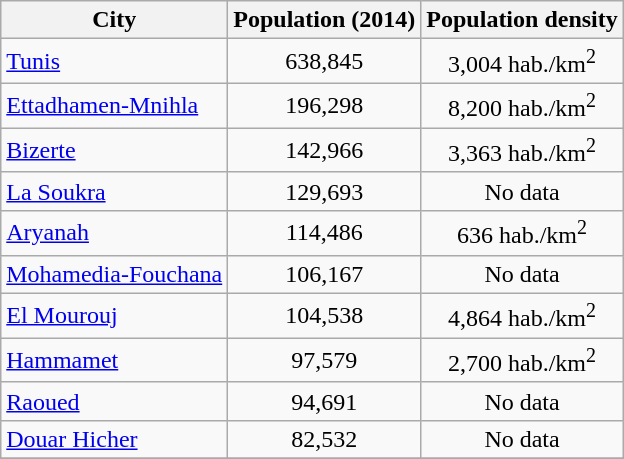<table class="wikitable">
<tr>
<th>City</th>
<th>Population (2014)</th>
<th>Population density</th>
</tr>
<tr>
<td><a href='#'>Tunis</a></td>
<td align="center">638,845</td>
<td align="center">3,004 hab./km<sup>2</sup></td>
</tr>
<tr>
<td><a href='#'>Ettadhamen-Mnihla</a></td>
<td align="center">196,298</td>
<td align="center">8,200 hab./km<sup>2</sup></td>
</tr>
<tr>
<td><a href='#'>Bizerte</a></td>
<td align="center">142,966</td>
<td align="center">3,363 hab./km<sup>2</sup></td>
</tr>
<tr>
<td><a href='#'>La Soukra</a></td>
<td align="center">129,693</td>
<td align="center">No data</td>
</tr>
<tr>
<td><a href='#'>Aryanah</a></td>
<td align="center">114,486</td>
<td align="center">636 hab./km<sup>2</sup></td>
</tr>
<tr>
<td><a href='#'>Mohamedia-Fouchana</a></td>
<td align="center">106,167</td>
<td align="center">No data</td>
</tr>
<tr>
<td><a href='#'>El Mourouj</a></td>
<td align="center">104,538</td>
<td align="center">4,864 hab./km<sup>2</sup></td>
</tr>
<tr>
<td><a href='#'>Hammamet</a></td>
<td align="center">97,579</td>
<td align="center">2,700 hab./km<sup>2</sup></td>
</tr>
<tr>
<td><a href='#'>Raoued</a></td>
<td align="center">94,691</td>
<td align="center">No data</td>
</tr>
<tr>
<td><a href='#'>Douar Hicher</a></td>
<td align="center">82,532</td>
<td align="center">No data</td>
</tr>
<tr>
</tr>
</table>
